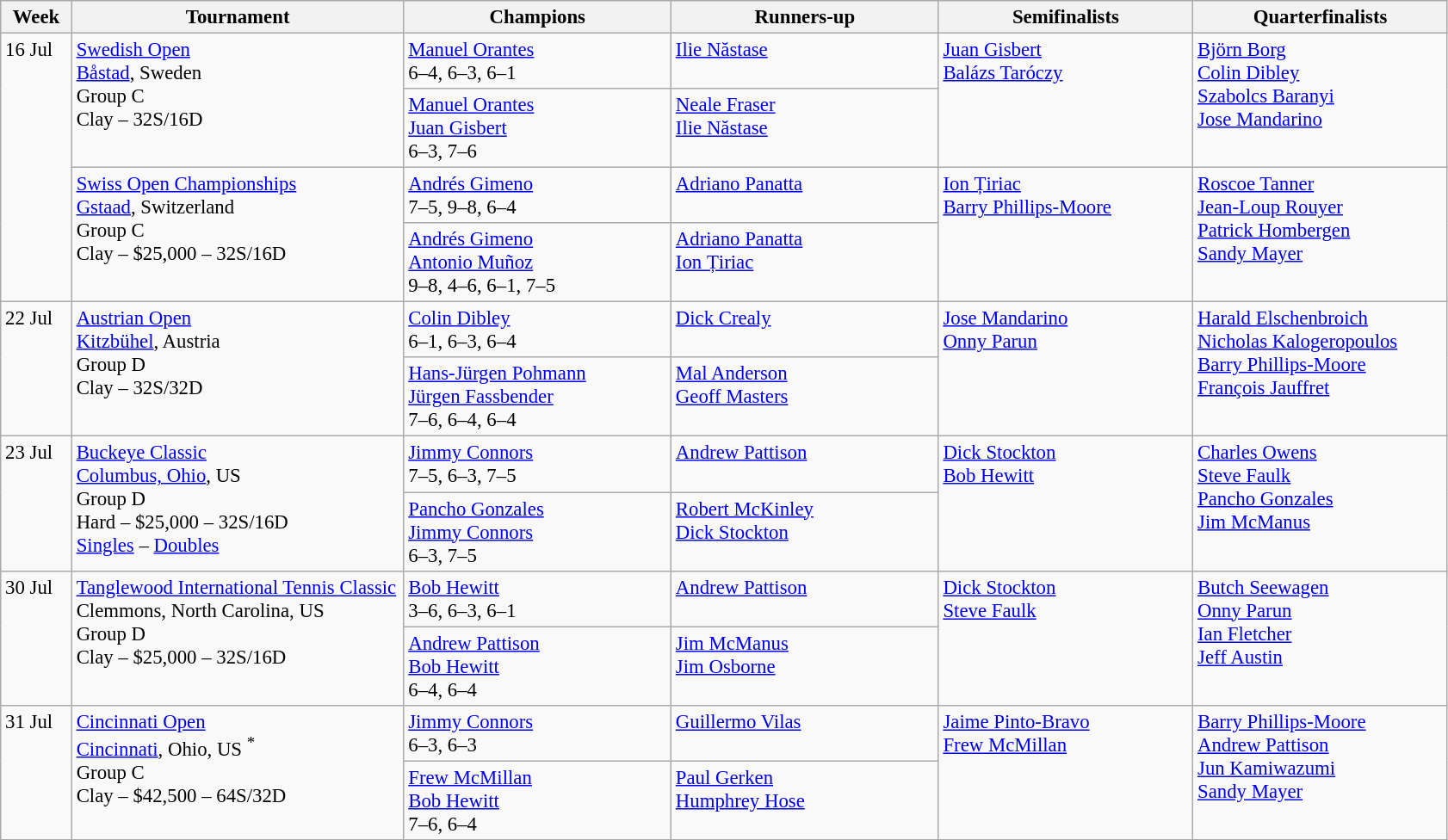<table class=wikitable style=font-size:95%>
<tr>
<th style="width:48px;">Week</th>
<th style="width:250px;">Tournament</th>
<th style="width:200px;">Champions</th>
<th style="width:200px;">Runners-up</th>
<th style="width:190px;">Semifinalists</th>
<th style="width:190px;">Quarterfinalists</th>
</tr>
<tr valign=top>
<td rowspan=4>16 Jul</td>
<td rowspan=2><a href='#'>Swedish Open</a> <br> <a href='#'>Båstad</a>, Sweden <br> Group C <br> Clay – 32S/16D</td>
<td> <a href='#'>Manuel Orantes</a> <br> 6–4, 6–3, 6–1</td>
<td> <a href='#'>Ilie Năstase</a></td>
<td rowspan=2> <a href='#'>Juan Gisbert</a> <br>  <a href='#'>Balázs Taróczy</a></td>
<td rowspan=2> <a href='#'>Björn Borg</a> <br>  <a href='#'>Colin Dibley</a> <br>  <a href='#'>Szabolcs Baranyi</a> <br>  <a href='#'>Jose Mandarino</a></td>
</tr>
<tr valign=top>
<td> <a href='#'>Manuel Orantes</a> <br>  <a href='#'>Juan Gisbert</a> <br> 6–3, 7–6</td>
<td> <a href='#'>Neale Fraser</a> <br>  <a href='#'>Ilie Năstase</a></td>
</tr>
<tr valign=top>
<td rowspan=2><a href='#'>Swiss Open Championships</a> <br> <a href='#'>Gstaad</a>, Switzerland <br> Group C <br> Clay – $25,000 – 32S/16D</td>
<td> <a href='#'>Andrés Gimeno</a> <br> 7–5, 9–8, 6–4</td>
<td> <a href='#'>Adriano Panatta</a></td>
<td rowspan=2> <a href='#'>Ion Țiriac</a> <br>  <a href='#'>Barry Phillips-Moore</a></td>
<td rowspan=2> <a href='#'>Roscoe Tanner</a> <br>  <a href='#'>Jean-Loup Rouyer</a> <br>  <a href='#'>Patrick Hombergen</a> <br>  <a href='#'>Sandy Mayer</a></td>
</tr>
<tr valign=top>
<td> <a href='#'>Andrés Gimeno</a> <br>  <a href='#'>Antonio Muñoz</a> <br> 9–8, 4–6, 6–1, 7–5</td>
<td> <a href='#'>Adriano Panatta</a> <br>  <a href='#'>Ion Țiriac</a></td>
</tr>
<tr valign=top>
<td rowspan=2>22 Jul</td>
<td rowspan=2><a href='#'>Austrian Open</a> <br> <a href='#'>Kitzbühel</a>, Austria <br> Group D <br> Clay – 32S/32D</td>
<td> <a href='#'>Colin Dibley</a> <br> 6–1, 6–3, 6–4</td>
<td> <a href='#'>Dick Crealy</a></td>
<td rowspan=2> <a href='#'>Jose Mandarino</a> <br>  <a href='#'>Onny Parun</a></td>
<td rowspan=2> <a href='#'>Harald Elschenbroich</a> <br>  <a href='#'>Nicholas Kalogeropoulos</a> <br>  <a href='#'>Barry Phillips-Moore</a> <br>  <a href='#'>François Jauffret</a></td>
</tr>
<tr valign=top>
<td> <a href='#'>Hans-Jürgen Pohmann</a> <br>  <a href='#'>Jürgen Fassbender</a> <br> 7–6, 6–4, 6–4</td>
<td> <a href='#'>Mal Anderson</a> <br>  <a href='#'>Geoff Masters</a></td>
</tr>
<tr valign=top>
<td rowspan=2>23 Jul</td>
<td rowspan=2><a href='#'>Buckeye Classic</a><br><a href='#'>Columbus, Ohio</a>, US <br> Group D <br> Hard – $25,000 – 32S/16D <br> <a href='#'>Singles</a> – <a href='#'>Doubles</a></td>
<td> <a href='#'>Jimmy Connors</a> <br> 7–5, 6–3, 7–5</td>
<td> <a href='#'>Andrew Pattison</a></td>
<td rowspan=2> <a href='#'>Dick Stockton</a> <br>  <a href='#'>Bob Hewitt</a></td>
<td rowspan=2> <a href='#'>Charles Owens</a> <br>  <a href='#'>Steve Faulk</a> <br>  <a href='#'>Pancho Gonzales</a> <br>  <a href='#'>Jim McManus</a></td>
</tr>
<tr valign=top>
<td> <a href='#'>Pancho Gonzales</a> <br>  <a href='#'>Jimmy Connors</a> <br> 6–3, 7–5</td>
<td> <a href='#'>Robert McKinley</a> <br>  <a href='#'>Dick Stockton</a></td>
</tr>
<tr valign=top>
<td rowspan=2>30 Jul</td>
<td rowspan=2><a href='#'>Tanglewood International Tennis Classic</a><br>Clemmons, North Carolina, US <br> Group D <br> Clay – $25,000 – 32S/16D</td>
<td> <a href='#'>Bob Hewitt</a> <br> 3–6, 6–3, 6–1</td>
<td> <a href='#'>Andrew Pattison</a></td>
<td rowspan=2> <a href='#'>Dick Stockton</a> <br>  <a href='#'>Steve Faulk</a></td>
<td rowspan=2> <a href='#'>Butch Seewagen</a> <br>  <a href='#'>Onny Parun</a> <br>  <a href='#'>Ian Fletcher</a> <br>  <a href='#'>Jeff Austin</a></td>
</tr>
<tr valign=top>
<td> <a href='#'>Andrew Pattison</a> <br>  <a href='#'>Bob Hewitt</a> <br> 6–4, 6–4</td>
<td> <a href='#'>Jim McManus</a> <br>  <a href='#'>Jim Osborne</a></td>
</tr>
<tr valign=top>
<td rowspan=2>31 Jul</td>
<td rowspan=2><a href='#'>Cincinnati Open</a> <br> <a href='#'>Cincinnati</a>, Ohio, US <sup>*</sup> <br> Group C <br> Clay – $42,500 – 64S/32D</td>
<td> <a href='#'>Jimmy Connors</a> <br> 6–3, 6–3</td>
<td> <a href='#'>Guillermo Vilas</a></td>
<td rowspan=2> <a href='#'>Jaime Pinto-Bravo</a> <br>  <a href='#'>Frew McMillan</a></td>
<td rowspan=2> <a href='#'>Barry Phillips-Moore</a> <br>  <a href='#'>Andrew Pattison</a> <br>  <a href='#'>Jun Kamiwazumi</a> <br>  <a href='#'>Sandy Mayer</a></td>
</tr>
<tr valign=top>
<td> <a href='#'>Frew McMillan</a> <br>  <a href='#'>Bob Hewitt</a> <br> 7–6, 6–4</td>
<td> <a href='#'>Paul Gerken</a> <br>  <a href='#'>Humphrey Hose</a></td>
</tr>
</table>
